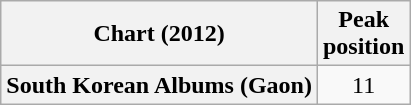<table class="wikitable plainrowheaders">
<tr>
<th>Chart (2012)</th>
<th>Peak<br>position</th>
</tr>
<tr>
<th scope="row">South Korean Albums (Gaon)</th>
<td align=center>11</td>
</tr>
</table>
